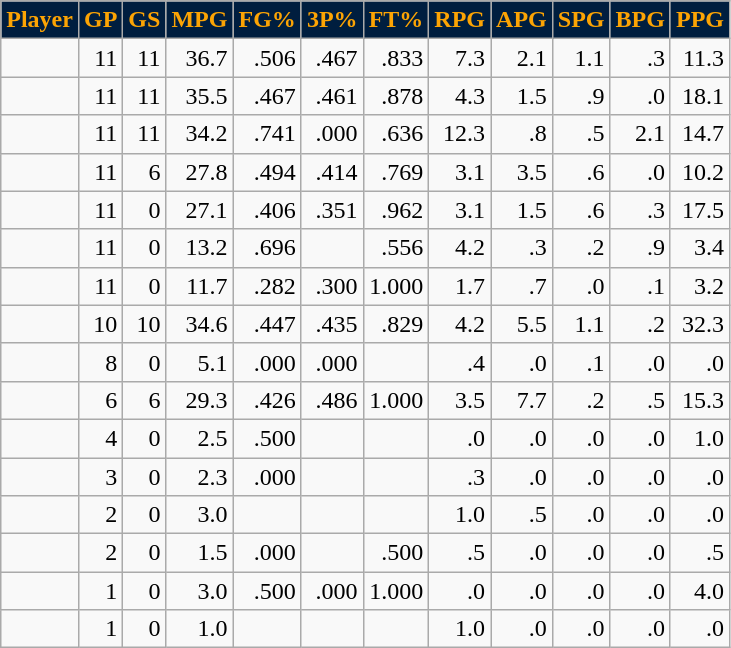<table class="wikitable sortable" style="text-align:right;">
<tr>
<th style="background:#001E3F; color:#FCA404">Player</th>
<th style="background:#001E3F; color:#FCA404">GP</th>
<th style="background:#001E3F; color:#FCA404">GS</th>
<th style="background:#001E3F; color:#FCA404">MPG</th>
<th style="background:#001E3F; color:#FCA404">FG%</th>
<th style="background:#001E3F; color:#FCA404">3P%</th>
<th style="background:#001E3F; color:#FCA404">FT%</th>
<th style="background:#001E3F; color:#FCA404">RPG</th>
<th style="background:#001E3F; color:#FCA404">APG</th>
<th style="background:#001E3F; color:#FCA404">SPG</th>
<th style="background:#001E3F; color:#FCA404">BPG</th>
<th style="background:#001E3F; color:#FCA404">PPG</th>
</tr>
<tr>
<td style="text-align:left;"></td>
<td>11</td>
<td>11</td>
<td>36.7</td>
<td>.506</td>
<td>.467</td>
<td>.833</td>
<td>7.3</td>
<td>2.1</td>
<td>1.1</td>
<td>.3</td>
<td>11.3</td>
</tr>
<tr>
<td style="text-align:left;"></td>
<td>11</td>
<td>11</td>
<td>35.5</td>
<td>.467</td>
<td>.461</td>
<td>.878</td>
<td>4.3</td>
<td>1.5</td>
<td>.9</td>
<td>.0</td>
<td>18.1</td>
</tr>
<tr>
<td style="text-align:left;"></td>
<td>11</td>
<td>11</td>
<td>34.2</td>
<td>.741</td>
<td>.000</td>
<td>.636</td>
<td>12.3</td>
<td>.8</td>
<td>.5</td>
<td>2.1</td>
<td>14.7</td>
</tr>
<tr>
<td style="text-align:left;"></td>
<td>11</td>
<td>6</td>
<td>27.8</td>
<td>.494</td>
<td>.414</td>
<td>.769</td>
<td>3.1</td>
<td>3.5</td>
<td>.6</td>
<td>.0</td>
<td>10.2</td>
</tr>
<tr>
<td style="text-align:left;"></td>
<td>11</td>
<td>0</td>
<td>27.1</td>
<td>.406</td>
<td>.351</td>
<td>.962</td>
<td>3.1</td>
<td>1.5</td>
<td>.6</td>
<td>.3</td>
<td>17.5</td>
</tr>
<tr>
<td style="text-align:left;"></td>
<td>11</td>
<td>0</td>
<td>13.2</td>
<td>.696</td>
<td></td>
<td>.556</td>
<td>4.2</td>
<td>.3</td>
<td>.2</td>
<td>.9</td>
<td>3.4</td>
</tr>
<tr>
<td style="text-align:left;"></td>
<td>11</td>
<td>0</td>
<td>11.7</td>
<td>.282</td>
<td>.300</td>
<td>1.000</td>
<td>1.7</td>
<td>.7</td>
<td>.0</td>
<td>.1</td>
<td>3.2</td>
</tr>
<tr>
<td style="text-align:left;"></td>
<td>10</td>
<td>10</td>
<td>34.6</td>
<td>.447</td>
<td>.435</td>
<td>.829</td>
<td>4.2</td>
<td>5.5</td>
<td>1.1</td>
<td>.2</td>
<td>32.3</td>
</tr>
<tr>
<td style="text-align:left;"></td>
<td>8</td>
<td>0</td>
<td>5.1</td>
<td>.000</td>
<td>.000</td>
<td></td>
<td>.4</td>
<td>.0</td>
<td>.1</td>
<td>.0</td>
<td>.0</td>
</tr>
<tr>
<td style="text-align:left;"></td>
<td>6</td>
<td>6</td>
<td>29.3</td>
<td>.426</td>
<td>.486</td>
<td>1.000</td>
<td>3.5</td>
<td>7.7</td>
<td>.2</td>
<td>.5</td>
<td>15.3</td>
</tr>
<tr>
<td style="text-align:left;"></td>
<td>4</td>
<td>0</td>
<td>2.5</td>
<td>.500</td>
<td></td>
<td></td>
<td>.0</td>
<td>.0</td>
<td>.0</td>
<td>.0</td>
<td>1.0</td>
</tr>
<tr>
<td style="text-align:left;"></td>
<td>3</td>
<td>0</td>
<td>2.3</td>
<td>.000</td>
<td></td>
<td></td>
<td>.3</td>
<td>.0</td>
<td>.0</td>
<td>.0</td>
<td>.0</td>
</tr>
<tr>
<td style="text-align:left;"></td>
<td>2</td>
<td>0</td>
<td>3.0</td>
<td></td>
<td></td>
<td></td>
<td>1.0</td>
<td>.5</td>
<td>.0</td>
<td>.0</td>
<td>.0</td>
</tr>
<tr>
<td style="text-align:left;"></td>
<td>2</td>
<td>0</td>
<td>1.5</td>
<td>.000</td>
<td></td>
<td>.500</td>
<td>.5</td>
<td>.0</td>
<td>.0</td>
<td>.0</td>
<td>.5</td>
</tr>
<tr>
<td style="text-align:left;"></td>
<td>1</td>
<td>0</td>
<td>3.0</td>
<td>.500</td>
<td>.000</td>
<td>1.000</td>
<td>.0</td>
<td>.0</td>
<td>.0</td>
<td>.0</td>
<td>4.0</td>
</tr>
<tr>
<td style="text-align:left;"></td>
<td>1</td>
<td>0</td>
<td>1.0</td>
<td></td>
<td></td>
<td></td>
<td>1.0</td>
<td>.0</td>
<td>.0</td>
<td>.0</td>
<td>.0</td>
</tr>
</table>
